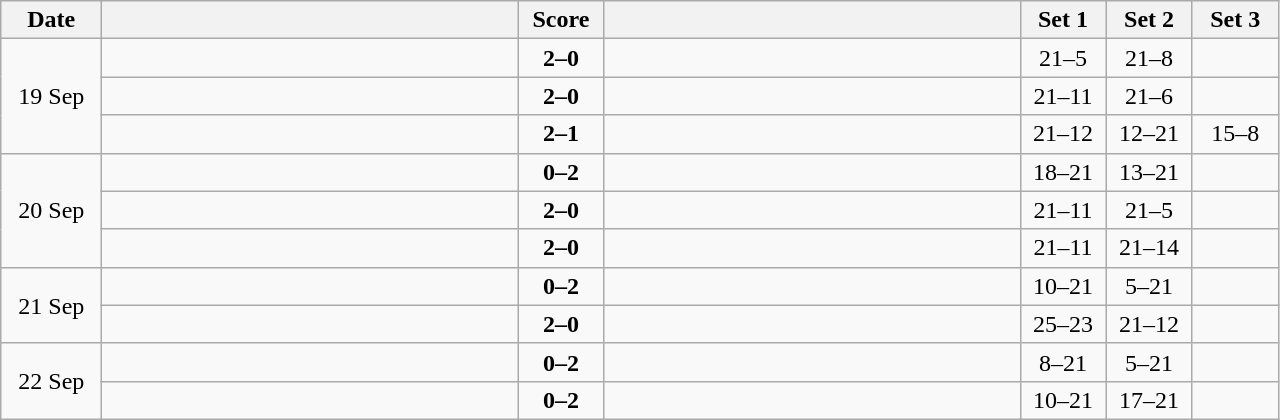<table class="wikitable" style="text-align: center;">
<tr>
<th width="60">Date</th>
<th align="right" width="270"></th>
<th width="50">Score</th>
<th align="left" width="270"></th>
<th width="50">Set 1</th>
<th width="50">Set 2</th>
<th width="50">Set 3</th>
</tr>
<tr>
<td rowspan=3>19 Sep</td>
<td align=left><strong></strong></td>
<td align=center><strong>2–0</strong></td>
<td align=left></td>
<td>21–5</td>
<td>21–8</td>
<td></td>
</tr>
<tr>
<td align=left><strong></strong></td>
<td align=center><strong>2–0</strong></td>
<td align=left></td>
<td>21–11</td>
<td>21–6</td>
<td></td>
</tr>
<tr>
<td align=left><strong></strong></td>
<td align=center><strong>2–1</strong></td>
<td align=left></td>
<td>21–12</td>
<td>12–21</td>
<td>15–8</td>
</tr>
<tr>
<td rowspan=3>20 Sep</td>
<td align=left></td>
<td align=center><strong>0–2</strong></td>
<td align=left><strong></strong></td>
<td>18–21</td>
<td>13–21</td>
<td></td>
</tr>
<tr>
<td align=left><strong></strong></td>
<td align=center><strong>2–0</strong></td>
<td align=left></td>
<td>21–11</td>
<td>21–5</td>
<td></td>
</tr>
<tr>
<td align=left><strong></strong></td>
<td align=center><strong>2–0</strong></td>
<td align=left></td>
<td>21–11</td>
<td>21–14</td>
<td></td>
</tr>
<tr>
<td rowspan=2>21 Sep</td>
<td align=left></td>
<td align=center><strong>0–2</strong></td>
<td align=left><strong></strong></td>
<td>10–21</td>
<td>5–21</td>
<td></td>
</tr>
<tr>
<td align=left><strong></strong></td>
<td align=center><strong>2–0</strong></td>
<td align=left></td>
<td>25–23</td>
<td>21–12</td>
<td></td>
</tr>
<tr>
<td rowspan=2>22 Sep</td>
<td align=left></td>
<td align=center><strong>0–2</strong></td>
<td align=left><strong></strong></td>
<td>8–21</td>
<td>5–21</td>
<td></td>
</tr>
<tr>
<td align=left></td>
<td align=center><strong>0–2</strong></td>
<td align=left><strong></strong></td>
<td>10–21</td>
<td>17–21</td>
<td></td>
</tr>
</table>
